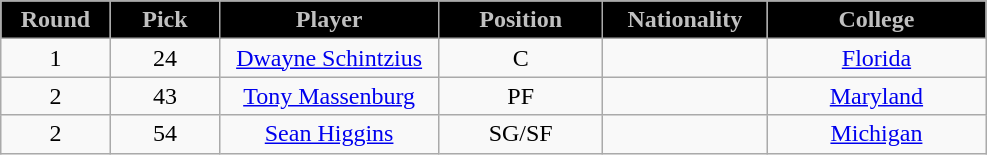<table class="wikitable sortable sortable">
<tr>
<th style="background:black; color:silver" width="10%">Round</th>
<th style="background:black; color:silver" width="10%">Pick</th>
<th style="background:black; color:silver" width="20%">Player</th>
<th style="background:black; color:silver" width="15%">Position</th>
<th style="background:black; color:silver" width="15%">Nationality</th>
<th style="background:black; color:silver" width="20%">College</th>
</tr>
<tr style="text-align: center">
<td>1</td>
<td>24</td>
<td><a href='#'>Dwayne Schintzius</a></td>
<td>C</td>
<td></td>
<td><a href='#'>Florida</a></td>
</tr>
<tr style="text-align: center">
<td>2</td>
<td>43</td>
<td><a href='#'>Tony Massenburg</a></td>
<td>PF</td>
<td></td>
<td><a href='#'>Maryland</a></td>
</tr>
<tr style="text-align: center">
<td>2</td>
<td>54</td>
<td><a href='#'>Sean Higgins</a></td>
<td>SG/SF</td>
<td></td>
<td><a href='#'>Michigan</a></td>
</tr>
</table>
